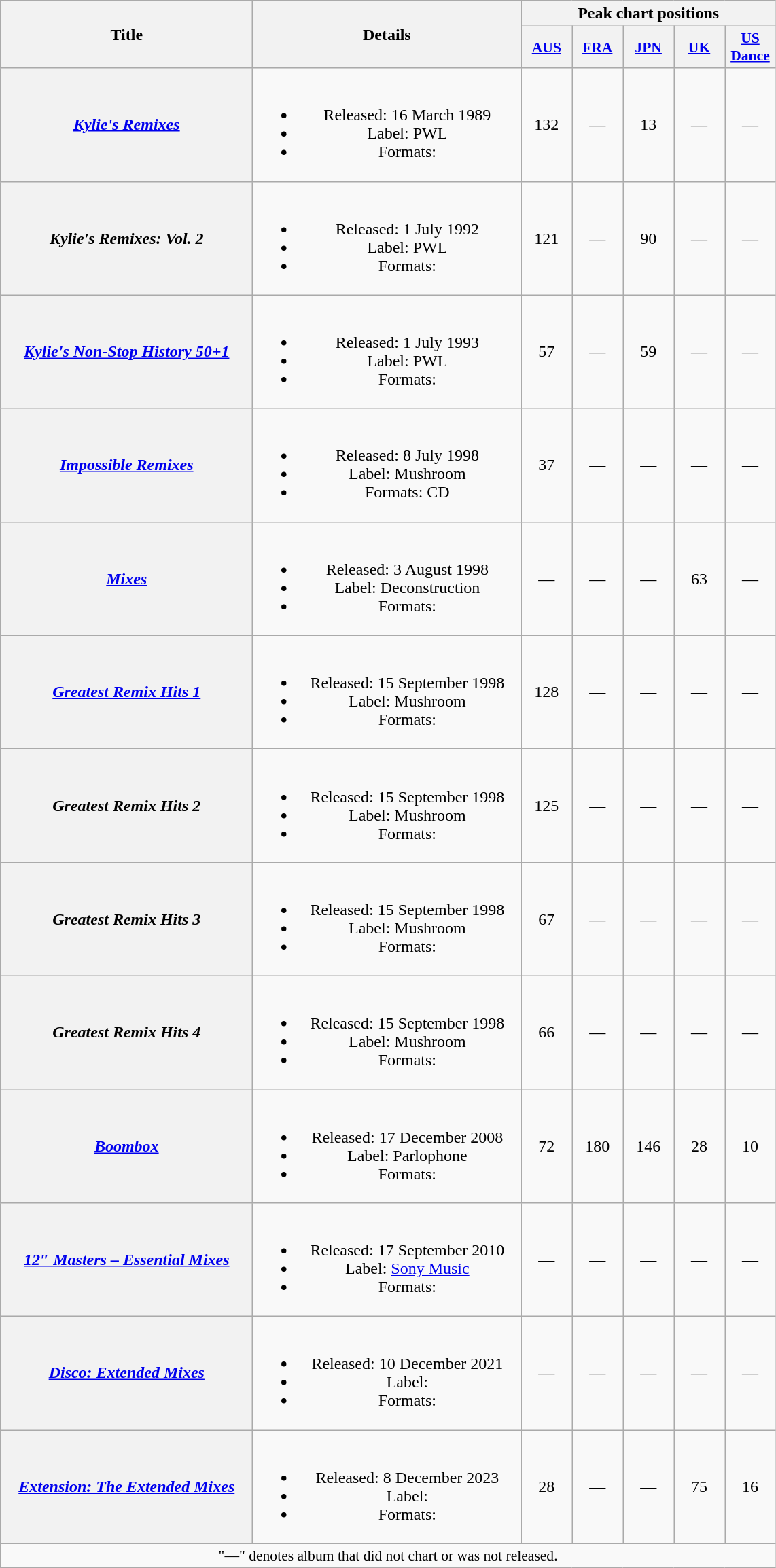<table class="wikitable plainrowheaders" style="text-align:center;">
<tr>
<th scope="col" rowspan=2 style="width:15em;">Title</th>
<th scope="col" rowspan=2 style="width:16em;">Details</th>
<th scope="col" colspan=5>Peak chart positions</th>
</tr>
<tr>
<th scope="col" style="width:3em;font-size:90%;"><a href='#'>AUS</a><br></th>
<th scope="col" style="width:3em;font-size:90%;"><a href='#'>FRA</a><br></th>
<th scope="col" style="width:3em;font-size:90%;"><a href='#'>JPN</a><br></th>
<th scope="col" style="width:3em;font-size:90%;"><a href='#'>UK</a><br></th>
<th scope="col" style="width:3em;font-size:90%;"><a href='#'>US<br>Dance</a><br></th>
</tr>
<tr>
<th scope=row><em><a href='#'>Kylie's Remixes</a></em></th>
<td><br><ul><li>Released: 16 March 1989</li><li>Label: PWL</li><li>Formats: </li></ul></td>
<td>132</td>
<td>—</td>
<td>13</td>
<td>—</td>
<td>—</td>
</tr>
<tr>
<th scope=row><em>Kylie's Remixes: Vol. 2</em></th>
<td><br><ul><li>Released: 1 July 1992</li><li>Label: PWL</li><li>Formats: </li></ul></td>
<td>121</td>
<td>—</td>
<td>90</td>
<td>—</td>
<td>—</td>
</tr>
<tr>
<th scope=row><em><a href='#'>Kylie's Non-Stop History 50+1</a></em></th>
<td><br><ul><li>Released: 1 July 1993</li><li>Label: PWL</li><li>Formats: </li></ul></td>
<td>57</td>
<td>—</td>
<td>59</td>
<td>—</td>
<td>—</td>
</tr>
<tr>
<th scope=row><em><a href='#'>Impossible Remixes</a></em></th>
<td><br><ul><li>Released: 8 July 1998</li><li>Label: Mushroom</li><li>Formats: CD</li></ul></td>
<td>37</td>
<td>—</td>
<td>—</td>
<td>—</td>
<td>—</td>
</tr>
<tr>
<th scope=row><em><a href='#'>Mixes</a></em></th>
<td><br><ul><li>Released: 3 August 1998</li><li>Label: Deconstruction</li><li>Formats: </li></ul></td>
<td>—</td>
<td>—</td>
<td>—</td>
<td>63</td>
<td>—</td>
</tr>
<tr>
<th scope=row><em><a href='#'>Greatest Remix Hits 1</a></em></th>
<td><br><ul><li>Released: 15 September 1998</li><li>Label: Mushroom</li><li>Formats: </li></ul></td>
<td>128</td>
<td>—</td>
<td>—</td>
<td>—</td>
<td>—</td>
</tr>
<tr>
<th scope=row><em>Greatest Remix Hits 2</em></th>
<td><br><ul><li>Released: 15 September 1998</li><li>Label: Mushroom</li><li>Formats: </li></ul></td>
<td>125</td>
<td>—</td>
<td>—</td>
<td>—</td>
<td>—</td>
</tr>
<tr>
<th scope=row><em>Greatest Remix Hits 3</em></th>
<td><br><ul><li>Released: 15 September 1998</li><li>Label: Mushroom</li><li>Formats: </li></ul></td>
<td>67</td>
<td>—</td>
<td>—</td>
<td>—</td>
<td>—</td>
</tr>
<tr>
<th scope=row><em>Greatest Remix Hits 4</em></th>
<td><br><ul><li>Released: 15 September 1998</li><li>Label: Mushroom</li><li>Formats: </li></ul></td>
<td>66</td>
<td>—</td>
<td>—</td>
<td>—</td>
<td>—</td>
</tr>
<tr>
<th scope=row><em><a href='#'>Boombox</a></em></th>
<td><br><ul><li>Released: 17 December 2008</li><li>Label: Parlophone</li><li>Formats: </li></ul></td>
<td>72</td>
<td>180</td>
<td>146</td>
<td>28</td>
<td>10</td>
</tr>
<tr>
<th scope=row><em><a href='#'>12″ Masters – Essential Mixes</a></em></th>
<td><br><ul><li>Released: 17 September 2010</li><li>Label: <a href='#'>Sony Music</a></li><li>Formats: </li></ul></td>
<td>—</td>
<td>—</td>
<td>—</td>
<td>—</td>
<td>—</td>
</tr>
<tr>
<th scope=row><em><a href='#'>Disco: Extended Mixes</a></em></th>
<td><br><ul><li>Released: 10 December 2021</li><li>Label: </li><li>Formats: </li></ul></td>
<td>—</td>
<td>—</td>
<td>—</td>
<td>—</td>
<td>—</td>
</tr>
<tr>
<th scope=row><em><a href='#'>Extension: The Extended Mixes</a></em></th>
<td><br><ul><li>Released: 8 December 2023</li><li>Label: </li><li>Formats: </li></ul></td>
<td>28</td>
<td>—</td>
<td>—</td>
<td>75</td>
<td>16</td>
</tr>
<tr>
<td colspan=12 style="font-size:90%">"—" denotes album that did not chart or was not released.</td>
</tr>
</table>
